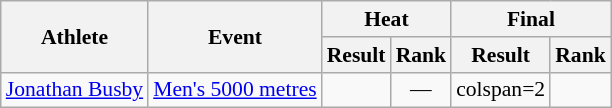<table class="wikitable" style="text-align:center; font-size:90%">
<tr>
<th rowspan="2">Athlete</th>
<th rowspan="2">Event</th>
<th colspan="2">Heat</th>
<th colspan="2">Final</th>
</tr>
<tr>
<th>Result</th>
<th>Rank</th>
<th>Result</th>
<th>Rank</th>
</tr>
<tr>
<td><a href='#'>Jonathan Busby</a></td>
<td><a href='#'>Men's 5000 metres</a></td>
<td></td>
<td>—</td>
<td>colspan=2</td>
</tr>
</table>
